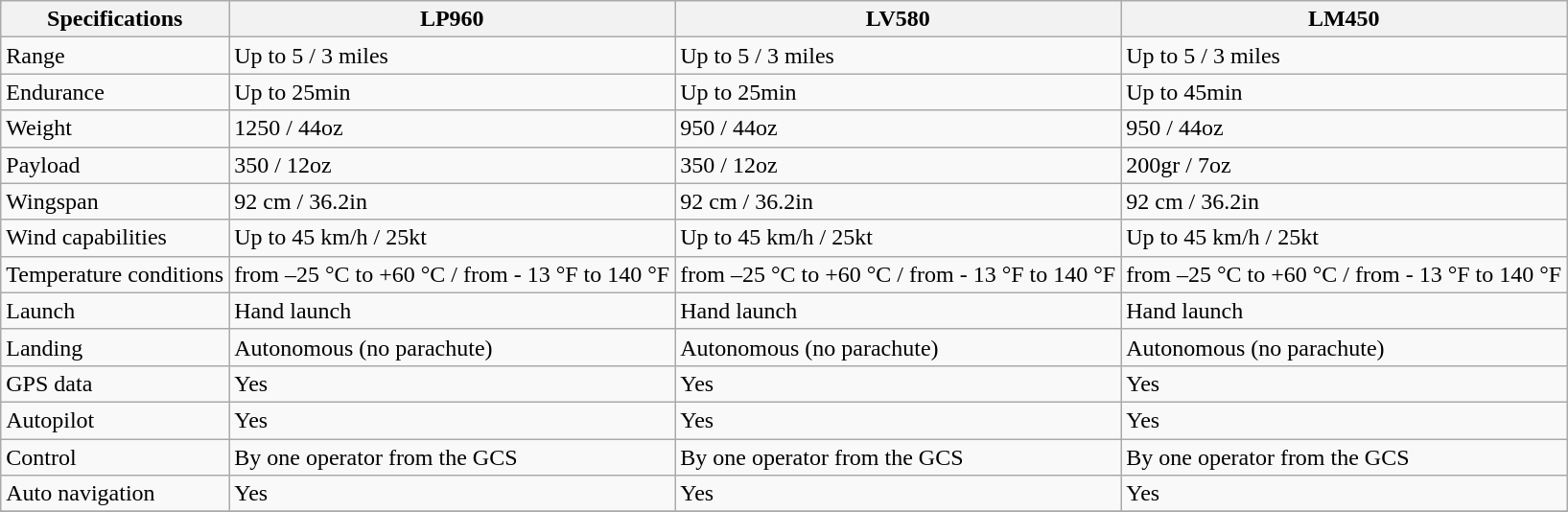<table class="wikitable">
<tr>
<th>Specifications</th>
<th>LP960</th>
<th>LV580</th>
<th>LM450</th>
</tr>
<tr>
<td>Range</td>
<td>Up to 5 / 3 miles</td>
<td>Up to 5 / 3 miles</td>
<td>Up to 5 / 3 miles</td>
</tr>
<tr>
<td>Endurance</td>
<td>Up to 25min</td>
<td>Up to 25min</td>
<td>Up to 45min</td>
</tr>
<tr>
<td>Weight</td>
<td>1250 / 44oz</td>
<td>950 / 44oz</td>
<td>950 / 44oz</td>
</tr>
<tr>
<td>Payload</td>
<td>350 / 12oz</td>
<td>350 / 12oz</td>
<td>200gr / 7oz</td>
</tr>
<tr>
<td>Wingspan</td>
<td>92 cm / 36.2in</td>
<td>92 cm / 36.2in</td>
<td>92 cm / 36.2in</td>
</tr>
<tr>
<td>Wind capabilities</td>
<td>Up to 45 km/h / 25kt</td>
<td>Up to 45 km/h / 25kt</td>
<td>Up to 45 km/h / 25kt</td>
</tr>
<tr>
<td>Temperature conditions</td>
<td>from –25 °C to +60 °C / from - 13 °F to 140 °F</td>
<td>from –25 °C to +60 °C / from - 13 °F to 140 °F</td>
<td>from –25 °C to +60 °C / from - 13 °F to 140 °F</td>
</tr>
<tr>
<td>Launch</td>
<td>Hand launch</td>
<td>Hand launch</td>
<td>Hand launch</td>
</tr>
<tr>
<td>Landing</td>
<td>Autonomous (no parachute)</td>
<td>Autonomous (no parachute)</td>
<td>Autonomous (no parachute)</td>
</tr>
<tr>
<td>GPS data</td>
<td>Yes</td>
<td>Yes</td>
<td>Yes</td>
</tr>
<tr>
<td>Autopilot</td>
<td>Yes</td>
<td>Yes</td>
<td>Yes</td>
</tr>
<tr>
<td>Control</td>
<td>By one operator from the GCS</td>
<td>By one operator from the GCS</td>
<td>By one operator from the GCS</td>
</tr>
<tr>
<td>Auto navigation</td>
<td>Yes</td>
<td>Yes</td>
<td>Yes</td>
</tr>
<tr>
</tr>
</table>
